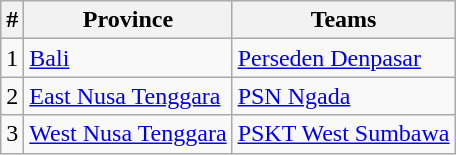<table class="wikitable">
<tr>
<th>#</th>
<th>Province</th>
<th>Teams</th>
</tr>
<tr>
<td>1</td>
<td> <a href='#'>Bali</a></td>
<td><a href='#'>Perseden Denpasar</a></td>
</tr>
<tr>
<td>2</td>
<td> <a href='#'>East Nusa Tenggara</a></td>
<td><a href='#'>PSN Ngada</a></td>
</tr>
<tr>
<td>3</td>
<td> <a href='#'>West Nusa Tenggara</a></td>
<td><a href='#'>PSKT West Sumbawa</a></td>
</tr>
</table>
